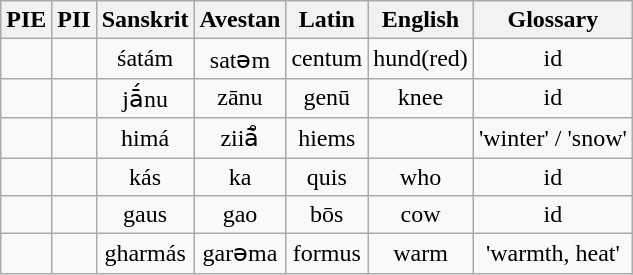<table class="wikitable" style="text-align: center;">
<tr>
<th>PIE</th>
<th>PII</th>
<th>Sanskrit</th>
<th>Avestan</th>
<th>Latin</th>
<th>English</th>
<th>Glossary</th>
</tr>
<tr>
<td></td>
<td></td>
<td>śatám</td>
<td>satəm</td>
<td>centum</td>
<td>hund(red)</td>
<td>id</td>
</tr>
<tr>
<td></td>
<td></td>
<td>jā́nu</td>
<td>zānu</td>
<td>genū</td>
<td>knee</td>
<td>id</td>
</tr>
<tr>
<td></td>
<td></td>
<td>himá</td>
<td>ziiā̊</td>
<td>hiems</td>
<td></td>
<td>'winter' / 'snow'</td>
</tr>
<tr>
<td></td>
<td></td>
<td>kás</td>
<td>ka</td>
<td>quis</td>
<td>who</td>
<td>id</td>
</tr>
<tr>
<td></td>
<td></td>
<td>gaus</td>
<td>gao</td>
<td>bōs</td>
<td>cow</td>
<td>id</td>
</tr>
<tr>
<td></td>
<td></td>
<td>gharmás</td>
<td>garəma</td>
<td>formus</td>
<td>warm</td>
<td>'warmth, heat'</td>
</tr>
</table>
